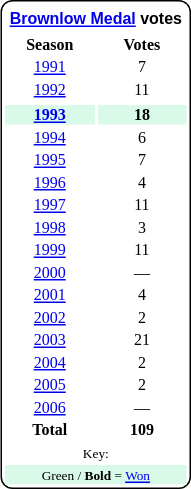<table style="margin-right:4px; margin-top:8px; float:right; border:1px #000 solid; border-radius:8px; background:#fff; font-family:Verdana; font-size:8pt; text-align:center;">
<tr style="background:#fff;">
<td colspan="2;" style="padding:3px; margin-bottom:-3px; margin-top:2px; font-family:Arial; "><strong><a href='#'>Brownlow Medal</a> votes</strong></td>
</tr>
<tr>
<th style="width:50%;">Season</th>
<th style="width:50%;">Votes</th>
</tr>
<tr>
<td><a href='#'>1991</a></td>
<td>7</td>
</tr>
<tr>
<td><a href='#'>1992</a></td>
<td>11</td>
</tr>
<tr>
</tr>
<tr style="background:#D9F9E9;">
<td><strong><a href='#'>1993</a></strong></td>
<td><strong>18</strong></td>
</tr>
<tr>
<td><a href='#'>1994</a></td>
<td>6</td>
</tr>
<tr>
<td><a href='#'>1995</a></td>
<td>7</td>
</tr>
<tr>
<td><a href='#'>1996</a></td>
<td>4</td>
</tr>
<tr>
<td><a href='#'>1997</a></td>
<td>11</td>
</tr>
<tr>
<td><a href='#'>1998</a></td>
<td>3</td>
</tr>
<tr>
<td><a href='#'>1999</a></td>
<td>11</td>
</tr>
<tr>
<td><a href='#'>2000</a></td>
<td>—</td>
</tr>
<tr>
<td><a href='#'>2001</a></td>
<td>4</td>
</tr>
<tr>
<td><a href='#'>2002</a></td>
<td>2</td>
</tr>
<tr>
<td><a href='#'>2003</a></td>
<td>21</td>
</tr>
<tr>
<td><a href='#'>2004</a></td>
<td>2</td>
</tr>
<tr>
<td><a href='#'>2005</a></td>
<td>2</td>
</tr>
<tr>
<td><a href='#'>2006</a></td>
<td>—</td>
</tr>
<tr>
<td><strong>Total</strong></td>
<td><strong>109</strong></td>
</tr>
<tr>
<td colspan=2><small>Key:</small></td>
</tr>
<tr style="background:#d9f9e9; border:1px solid #aaa; width:2em;">
<td colspan=2><small>Green / <strong>Bold</strong> = <a href='#'>Won</a></small></td>
</tr>
</table>
